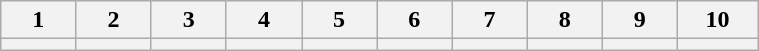<table class="wikitable" width="40%">
<tr>
<th width="4%">1</th>
<th width="4%">2</th>
<th width="4%">3</th>
<th width="4%">4</th>
<th width="4%">5</th>
<th width="4%">6</th>
<th width="4%">7</th>
<th width="4%">8</th>
<th width="4%">9</th>
<th width="4%">10</th>
</tr>
<tr>
<th></th>
<th></th>
<th></th>
<th></th>
<th></th>
<th></th>
<th></th>
<th></th>
<th></th>
<th></th>
</tr>
</table>
